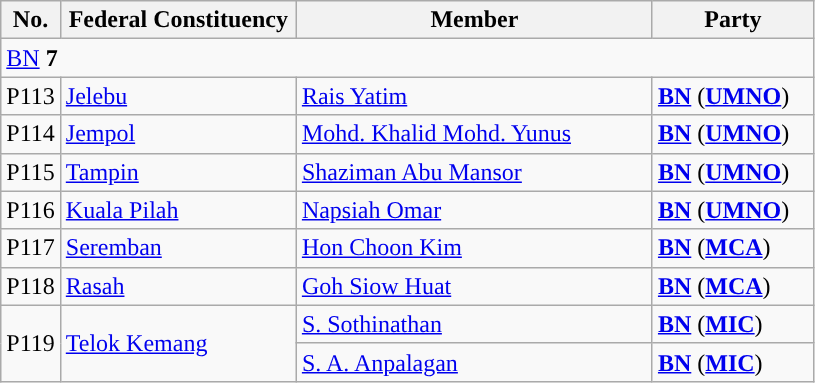<table class="wikitable sortable">
<tr>
<th style="width:30px;">No.</th>
<th style="width:150px;">Federal Constituency</th>
<th style="width:230px;">Member</th>
<th style="width:100px;">Party</th>
</tr>
<tr>
<td colspan="4"><a href='#'>BN</a> <strong>7</strong></td>
</tr>
<tr>
<td>P113</td>
<td><a href='#'>Jelebu</a></td>
<td><a href='#'>Rais Yatim</a></td>
<td><strong><a href='#'>BN</a></strong> (<strong><a href='#'>UMNO</a></strong>)</td>
</tr>
<tr>
<td>P114</td>
<td><a href='#'>Jempol</a></td>
<td><a href='#'>Mohd. Khalid Mohd. Yunus</a></td>
<td><strong><a href='#'>BN</a></strong> (<strong><a href='#'>UMNO</a></strong>)</td>
</tr>
<tr>
<td>P115</td>
<td><a href='#'>Tampin</a></td>
<td><a href='#'>Shaziman Abu Mansor</a></td>
<td><strong><a href='#'>BN</a></strong> (<strong><a href='#'>UMNO</a></strong>)</td>
</tr>
<tr>
<td>P116</td>
<td><a href='#'>Kuala Pilah</a></td>
<td><a href='#'>Napsiah Omar</a></td>
<td><strong><a href='#'>BN</a></strong> (<strong><a href='#'>UMNO</a></strong>)</td>
</tr>
<tr>
<td>P117</td>
<td><a href='#'>Seremban</a></td>
<td><a href='#'>Hon Choon Kim</a></td>
<td><strong><a href='#'>BN</a></strong> (<strong><a href='#'>MCA</a></strong>)</td>
</tr>
<tr>
<td>P118</td>
<td><a href='#'>Rasah</a></td>
<td><a href='#'>Goh Siow Huat</a></td>
<td><strong><a href='#'>BN</a></strong> (<strong><a href='#'>MCA</a></strong>)</td>
</tr>
<tr>
<td rowspan=2>P119</td>
<td rowspan=2><a href='#'>Telok Kemang</a></td>
<td><a href='#'>S. Sothinathan</a> </td>
<td><strong><a href='#'>BN</a></strong> (<strong><a href='#'>MIC</a></strong>)</td>
</tr>
<tr>
<td><a href='#'>S. A. Anpalagan</a> </td>
<td><strong><a href='#'>BN</a></strong> (<strong><a href='#'>MIC</a></strong>)</td>
</tr>
</table>
